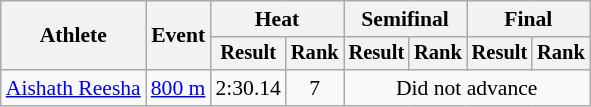<table class="wikitable" style="font-size:90%">
<tr>
<th rowspan="2">Athlete</th>
<th rowspan="2">Event</th>
<th colspan="2">Heat</th>
<th colspan="2">Semifinal</th>
<th colspan="2">Final</th>
</tr>
<tr style="font-size:95%">
<th>Result</th>
<th>Rank</th>
<th>Result</th>
<th>Rank</th>
<th>Result</th>
<th>Rank</th>
</tr>
<tr align=center>
<td align=left><a href='#'>Aishath Reesha</a></td>
<td align=left><a href='#'>800 m</a></td>
<td>2:30.14 <strong></strong></td>
<td>7</td>
<td colspan=4>Did not advance</td>
</tr>
</table>
